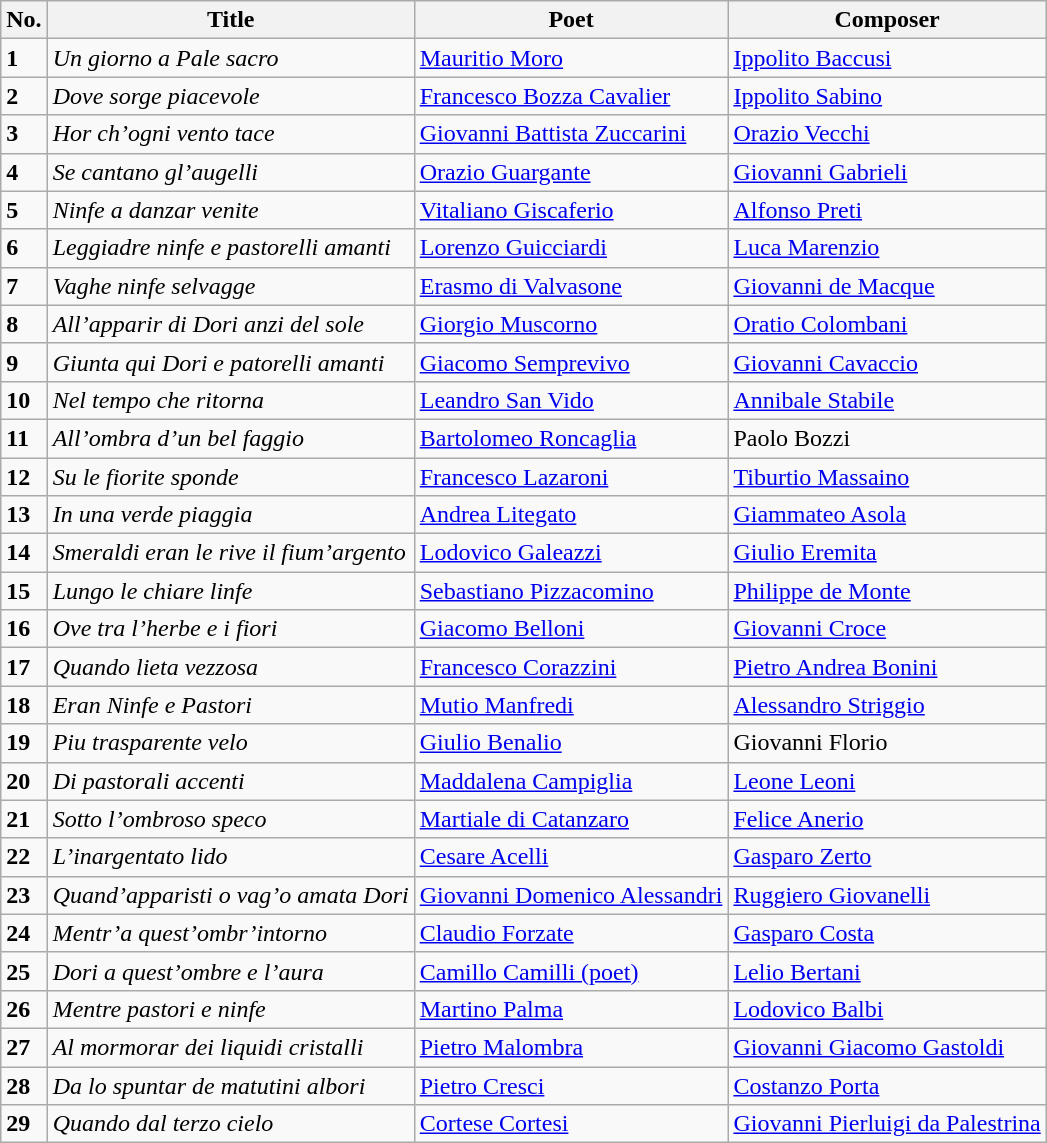<table class="wikitable sortable">
<tr>
<th>No.</th>
<th>Title</th>
<th>Poet</th>
<th>Composer</th>
</tr>
<tr>
<td><strong>1</strong></td>
<td><em>Un giorno a Pale sacro</em></td>
<td><a href='#'>Mauritio Moro</a></td>
<td><a href='#'>Ippolito Baccusi</a></td>
</tr>
<tr>
<td><strong>2</strong></td>
<td><em>Dove sorge piacevole</em></td>
<td><a href='#'>Francesco Bozza Cavalier</a></td>
<td><a href='#'>Ippolito Sabino</a></td>
</tr>
<tr>
<td><strong>3</strong></td>
<td><em>Hor ch’ogni vento tace</em></td>
<td><a href='#'>Giovanni Battista Zuccarini</a></td>
<td><a href='#'>Orazio Vecchi</a></td>
</tr>
<tr>
<td><strong>4</strong></td>
<td><em>Se cantano gl’augelli</em></td>
<td><a href='#'>Orazio Guargante</a></td>
<td><a href='#'>Giovanni Gabrieli</a></td>
</tr>
<tr>
<td><strong>5</strong></td>
<td><em>Ninfe a danzar venite</em></td>
<td><a href='#'>Vitaliano Giscaferio</a></td>
<td><a href='#'>Alfonso Preti</a></td>
</tr>
<tr>
<td><strong>6</strong></td>
<td><em>Leggiadre ninfe e pastorelli amanti</em></td>
<td><a href='#'>Lorenzo Guicciardi</a></td>
<td><a href='#'>Luca Marenzio</a></td>
</tr>
<tr>
<td><strong>7</strong></td>
<td><em>Vaghe ninfe selvagge</em></td>
<td><a href='#'>Erasmo di Valvasone</a></td>
<td><a href='#'>Giovanni de Macque</a></td>
</tr>
<tr>
<td><strong>8</strong></td>
<td><em>All’apparir di Dori anzi del sole</em></td>
<td><a href='#'>Giorgio Muscorno</a></td>
<td><a href='#'>Oratio Colombani</a></td>
</tr>
<tr>
<td><strong>9</strong></td>
<td><em>Giunta qui Dori e patorelli amanti</em></td>
<td><a href='#'>Giacomo Semprevivo</a></td>
<td><a href='#'>Giovanni Cavaccio</a></td>
</tr>
<tr>
<td><strong>10</strong></td>
<td><em>Nel tempo che ritorna</em></td>
<td><a href='#'>Leandro San Vido</a></td>
<td><a href='#'>Annibale Stabile</a></td>
</tr>
<tr>
<td><strong>11</strong></td>
<td><em>All’ombra d’un bel faggio</em></td>
<td><a href='#'>Bartolomeo Roncaglia</a></td>
<td>Paolo Bozzi</td>
</tr>
<tr>
<td><strong>12</strong></td>
<td><em>Su le fiorite sponde</em></td>
<td><a href='#'>Francesco Lazaroni</a></td>
<td><a href='#'>Tiburtio Massaino</a></td>
</tr>
<tr>
<td><strong>13</strong></td>
<td><em>In una verde piaggia</em></td>
<td><a href='#'>Andrea Litegato</a></td>
<td><a href='#'>Giammateo Asola</a></td>
</tr>
<tr>
<td><strong>14</strong></td>
<td><em>Smeraldi eran le rive il fium’argento</em></td>
<td><a href='#'>Lodovico Galeazzi</a></td>
<td><a href='#'>Giulio Eremita</a></td>
</tr>
<tr>
<td><strong>15</strong></td>
<td><em>Lungo le chiare linfe</em></td>
<td><a href='#'>Sebastiano Pizzacomino</a></td>
<td><a href='#'>Philippe de Monte</a></td>
</tr>
<tr>
<td><strong>16</strong></td>
<td><em>Ove tra l’herbe e i fiori</em></td>
<td><a href='#'>Giacomo Belloni</a></td>
<td><a href='#'>Giovanni Croce</a></td>
</tr>
<tr>
<td><strong>17</strong></td>
<td><em>Quando lieta vezzosa</em></td>
<td><a href='#'>Francesco Corazzini</a></td>
<td><a href='#'>Pietro Andrea Bonini</a></td>
</tr>
<tr>
<td><strong>18</strong></td>
<td><em>Eran Ninfe e Pastori</em></td>
<td><a href='#'>Mutio Manfredi</a></td>
<td><a href='#'>Alessandro Striggio</a></td>
</tr>
<tr>
<td><strong>19</strong></td>
<td><em>Piu trasparente velo</em></td>
<td><a href='#'>Giulio Benalio</a></td>
<td>Giovanni Florio</td>
</tr>
<tr>
<td><strong>20</strong></td>
<td><em>Di pastorali accenti</em></td>
<td><a href='#'>Maddalena Campiglia</a></td>
<td><a href='#'>Leone Leoni</a></td>
</tr>
<tr>
<td><strong>21</strong></td>
<td><em>Sotto l’ombroso speco</em></td>
<td><a href='#'>Martiale di Catanzaro</a></td>
<td><a href='#'>Felice Anerio</a></td>
</tr>
<tr>
<td><strong>22</strong></td>
<td><em>L’inargentato lido</em></td>
<td><a href='#'>Cesare Acelli</a></td>
<td><a href='#'>Gasparo Zerto</a></td>
</tr>
<tr>
<td><strong>23</strong></td>
<td><em>Quand’apparisti o vag’o amata Dori</em></td>
<td><a href='#'>Giovanni Domenico Alessandri</a></td>
<td><a href='#'>Ruggiero Giovanelli</a></td>
</tr>
<tr>
<td><strong>24</strong></td>
<td><em>Mentr’a quest’ombr’intorno</em></td>
<td><a href='#'>Claudio Forzate</a></td>
<td><a href='#'>Gasparo Costa</a></td>
</tr>
<tr>
<td><strong>25</strong></td>
<td><em>Dori a quest’ombre e l’aura</em></td>
<td><a href='#'>Camillo Camilli (poet)</a></td>
<td><a href='#'>Lelio Bertani</a></td>
</tr>
<tr>
<td><strong>26</strong></td>
<td><em>Mentre pastori e ninfe</em></td>
<td><a href='#'>Martino Palma</a></td>
<td><a href='#'>Lodovico Balbi</a></td>
</tr>
<tr>
<td><strong>27</strong></td>
<td><em>Al mormorar dei liquidi cristalli</em></td>
<td><a href='#'>Pietro Malombra</a></td>
<td><a href='#'>Giovanni Giacomo Gastoldi</a></td>
</tr>
<tr>
<td><strong>28</strong></td>
<td><em>Da lo spuntar de matutini albori</em></td>
<td><a href='#'>Pietro Cresci</a></td>
<td><a href='#'>Costanzo Porta</a></td>
</tr>
<tr>
<td><strong>29</strong></td>
<td><em>Quando dal terzo cielo</em></td>
<td><a href='#'>Cortese Cortesi</a></td>
<td><a href='#'>Giovanni Pierluigi da Palestrina</a></td>
</tr>
</table>
